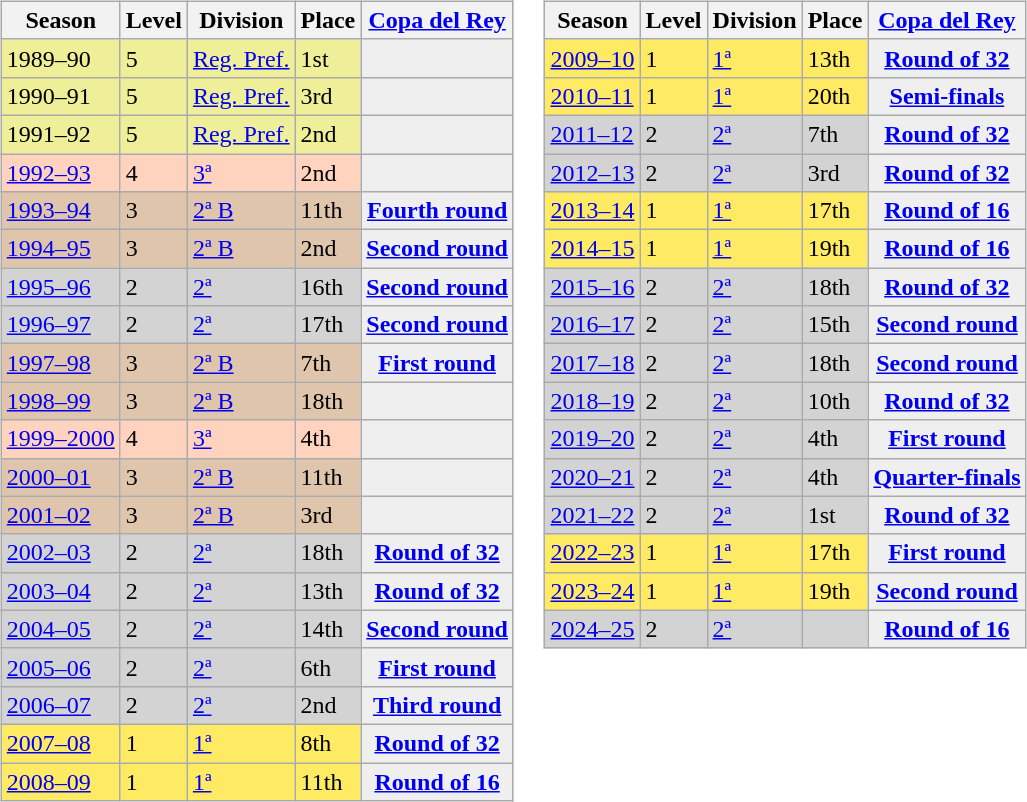<table>
<tr>
<td valign="top" width=0%><br><table class="wikitable">
<tr style="background:#f0f6fa;">
<th>Season</th>
<th>Level</th>
<th>Division</th>
<th>Place</th>
<th><a href='#'>Copa del Rey</a></th>
</tr>
<tr>
<td style="background:#EFEF99;">1989–90</td>
<td style="background:#EFEF99;">5</td>
<td style="background:#EFEF99;"><a href='#'>Reg. Pref.</a></td>
<td style="background:#EFEF99;">1st</td>
<th style="background:#efefef;"></th>
</tr>
<tr>
<td style="background:#EFEF99;">1990–91</td>
<td style="background:#EFEF99;">5</td>
<td style="background:#EFEF99;"><a href='#'>Reg. Pref.</a></td>
<td style="background:#EFEF99;">3rd</td>
<th style="background:#efefef;"></th>
</tr>
<tr>
<td style="background:#EFEF99;">1991–92</td>
<td style="background:#EFEF99;">5</td>
<td style="background:#EFEF99;"><a href='#'>Reg. Pref.</a></td>
<td style="background:#EFEF99;">2nd</td>
<th style="background:#efefef;"></th>
</tr>
<tr>
<td style="background:#FFD3BD;"><a href='#'>1992–93</a></td>
<td style="background:#FFD3BD;">4</td>
<td style="background:#FFD3BD;"><a href='#'>3ª</a></td>
<td style="background:#FFD3BD;">2nd</td>
<th style="background:#efefef;"></th>
</tr>
<tr>
<td style="background:#DEC5AB;"><a href='#'>1993–94</a></td>
<td style="background:#DEC5AB;">3</td>
<td style="background:#DEC5AB;"><a href='#'>2ª B</a></td>
<td style="background:#DEC5AB;">11th</td>
<th style="background:#efefef;"><a href='#'>Fourth round</a></th>
</tr>
<tr>
<td style="background:#DEC5AB;"><a href='#'>1994–95</a></td>
<td style="background:#DEC5AB;">3</td>
<td style="background:#DEC5AB;"><a href='#'>2ª B</a></td>
<td style="background:#DEC5AB;">2nd</td>
<th style="background:#efefef;"><a href='#'>Second round</a></th>
</tr>
<tr>
<td style="background:#D3D3D3;"><a href='#'>1995–96</a></td>
<td style="background:#D3D3D3;">2</td>
<td style="background:#D3D3D3;"><a href='#'>2ª</a></td>
<td style="background:#D3D3D3;">16th</td>
<th style="background:#efefef;"><a href='#'>Second round</a></th>
</tr>
<tr>
<td style="background:#D3D3D3;"><a href='#'>1996–97</a></td>
<td style="background:#D3D3D3;">2</td>
<td style="background:#D3D3D3;"><a href='#'>2ª</a></td>
<td style="background:#D3D3D3;">17th</td>
<th style="background:#efefef;"><a href='#'>Second round</a></th>
</tr>
<tr>
<td style="background:#DEC5AB;"><a href='#'>1997–98</a></td>
<td style="background:#DEC5AB;">3</td>
<td style="background:#DEC5AB;"><a href='#'>2ª B</a></td>
<td style="background:#DEC5AB;">7th</td>
<th style="background:#efefef;"><a href='#'>First round</a></th>
</tr>
<tr>
<td style="background:#DEC5AB;"><a href='#'>1998–99</a></td>
<td style="background:#DEC5AB;">3</td>
<td style="background:#DEC5AB;"><a href='#'>2ª B</a></td>
<td style="background:#DEC5AB;">18th</td>
<th style="background:#efefef;"></th>
</tr>
<tr>
<td style="background:#FFD3BD;"><a href='#'>1999–2000</a></td>
<td style="background:#FFD3BD;">4</td>
<td style="background:#FFD3BD;"><a href='#'>3ª</a></td>
<td style="background:#FFD3BD;">4th</td>
<th style="background:#efefef;"></th>
</tr>
<tr>
<td style="background:#DEC5AB;"><a href='#'>2000–01</a></td>
<td style="background:#DEC5AB;">3</td>
<td style="background:#DEC5AB;"><a href='#'>2ª B</a></td>
<td style="background:#DEC5AB;">11th</td>
<th style="background:#efefef;"></th>
</tr>
<tr>
<td style="background:#DEC5AB;"><a href='#'>2001–02</a></td>
<td style="background:#DEC5AB;">3</td>
<td style="background:#DEC5AB;"><a href='#'>2ª B</a></td>
<td style="background:#DEC5AB;">3rd</td>
<th style="background:#efefef;"></th>
</tr>
<tr>
<td style="background:#D3D3D3;"><a href='#'>2002–03</a></td>
<td style="background:#D3D3D3;">2</td>
<td style="background:#D3D3D3;"><a href='#'>2ª</a></td>
<td style="background:#D3D3D3;">18th</td>
<th style="background:#efefef;"><a href='#'>Round of 32</a></th>
</tr>
<tr>
<td style="background:#D3D3D3;"><a href='#'>2003–04</a></td>
<td style="background:#D3D3D3;">2</td>
<td style="background:#D3D3D3;"><a href='#'>2ª</a></td>
<td style="background:#D3D3D3;">13th</td>
<th style="background:#efefef;"><a href='#'>Round of 32</a></th>
</tr>
<tr>
<td style="background:#D3D3D3;"><a href='#'>2004–05</a></td>
<td style="background:#D3D3D3;">2</td>
<td style="background:#D3D3D3;"><a href='#'>2ª</a></td>
<td style="background:#D3D3D3;">14th</td>
<th style="background:#efefef;"><a href='#'>Second round</a></th>
</tr>
<tr>
<td style="background:#D3D3D3;"><a href='#'>2005–06</a></td>
<td style="background:#D3D3D3;">2</td>
<td style="background:#D3D3D3;"><a href='#'>2ª</a></td>
<td style="background:#D3D3D3;">6th</td>
<th style="background:#efefef;"><a href='#'>First round</a></th>
</tr>
<tr>
<td style="background:#D3D3D3;"><a href='#'>2006–07</a></td>
<td style="background:#D3D3D3;">2</td>
<td style="background:#D3D3D3;"><a href='#'>2ª</a></td>
<td style="background:#D3D3D3;">2nd</td>
<th style="background:#efefef;"><a href='#'>Third round</a></th>
</tr>
<tr>
<td style="background:#FFEA64;"><a href='#'>2007–08</a></td>
<td style="background:#FFEA64;">1</td>
<td style="background:#FFEA64;"><a href='#'>1ª</a></td>
<td style="background:#FFEA64;">8th</td>
<th style="background:#efefef;"><a href='#'>Round of 32</a></th>
</tr>
<tr>
<td style="background:#FFEA64;"><a href='#'>2008–09</a></td>
<td style="background:#FFEA64;">1</td>
<td style="background:#FFEA64;"><a href='#'>1ª</a></td>
<td style="background:#FFEA64;">11th</td>
<th style="background:#efefef;"><a href='#'>Round of 16</a></th>
</tr>
</table>
</td>
<td valign="top" width=0%><br><table class="wikitable">
<tr style="background:#f0f6fa;">
<th>Season</th>
<th>Level</th>
<th>Division</th>
<th>Place</th>
<th><a href='#'>Copa del Rey</a></th>
</tr>
<tr>
<td style="background:#FFEA64;"><a href='#'>2009–10</a></td>
<td style="background:#FFEA64;">1</td>
<td style="background:#FFEA64;"><a href='#'>1ª</a></td>
<td style="background:#FFEA64;">13th</td>
<th style="background:#efefef;"><a href='#'>Round of 32</a></th>
</tr>
<tr>
<td style="background:#FFEA64;"><a href='#'>2010–11</a></td>
<td style="background:#FFEA64;">1</td>
<td style="background:#FFEA64;"><a href='#'>1ª</a></td>
<td style="background:#FFEA64;">20th</td>
<th style="background:#efefef;"><a href='#'>Semi-finals</a></th>
</tr>
<tr>
<td style="background:#D3D3D3;"><a href='#'>2011–12</a></td>
<td style="background:#D3D3D3;">2</td>
<td style="background:#D3D3D3;"><a href='#'>2ª</a></td>
<td style="background:#D3D3D3;">7th</td>
<th style="background:#efefef;"><a href='#'>Round of 32</a></th>
</tr>
<tr>
<td style="background:#D3D3D3;"><a href='#'>2012–13</a></td>
<td style="background:#D3D3D3;">2</td>
<td style="background:#D3D3D3;"><a href='#'>2ª</a></td>
<td style="background:#D3D3D3;">3rd</td>
<th style="background:#efefef;"><a href='#'>Round of 32</a></th>
</tr>
<tr>
<td style="background:#FFEA64;"><a href='#'>2013–14</a></td>
<td style="background:#FFEA64;">1</td>
<td style="background:#FFEA64;"><a href='#'>1ª</a></td>
<td style="background:#FFEA64;">17th</td>
<th style="background:#efefef;"><a href='#'>Round of 16</a></th>
</tr>
<tr>
<td style="background:#FFEA64;"><a href='#'>2014–15</a></td>
<td style="background:#FFEA64;">1</td>
<td style="background:#FFEA64;"><a href='#'>1ª</a></td>
<td style="background:#FFEA64;">19th</td>
<th style="background:#efefef;"><a href='#'>Round of 16</a></th>
</tr>
<tr>
<td style="background:#D3D3D3;"><a href='#'>2015–16</a></td>
<td style="background:#D3D3D3;">2</td>
<td style="background:#D3D3D3;"><a href='#'>2ª</a></td>
<td style="background:#D3D3D3;">18th</td>
<th style="background:#efefef;"><a href='#'>Round of 32</a></th>
</tr>
<tr>
<td style="background:#D3D3D3;"><a href='#'>2016–17</a></td>
<td style="background:#D3D3D3;">2</td>
<td style="background:#D3D3D3;"><a href='#'>2ª</a></td>
<td style="background:#D3D3D3;">15th</td>
<th style="background:#efefef;"><a href='#'>Second round</a></th>
</tr>
<tr>
<td style="background:#D3D3D3;"><a href='#'>2017–18</a></td>
<td style="background:#D3D3D3;">2</td>
<td style="background:#D3D3D3;"><a href='#'>2ª</a></td>
<td style="background:#D3D3D3;">18th</td>
<th style="background:#efefef;"><a href='#'>Second round</a></th>
</tr>
<tr>
<td style="background:#D3D3D3;"><a href='#'>2018–19</a></td>
<td style="background:#D3D3D3;">2</td>
<td style="background:#D3D3D3;"><a href='#'>2ª</a></td>
<td style="background:#D3D3D3;">10th</td>
<th style="background:#efefef;"><a href='#'>Round of 32</a></th>
</tr>
<tr>
<td style="background:#D3D3D3;"><a href='#'>2019–20</a></td>
<td style="background:#D3D3D3;">2</td>
<td style="background:#D3D3D3;"><a href='#'>2ª</a></td>
<td style="background:#D3D3D3;">4th</td>
<th style="background:#efefef;"><a href='#'>First round</a></th>
</tr>
<tr>
<td style="background:#D3D3D3;"><a href='#'>2020–21</a></td>
<td style="background:#D3D3D3;">2</td>
<td style="background:#D3D3D3;"><a href='#'>2ª</a></td>
<td style="background:#D3D3D3;">4th</td>
<th style="background:#efefef;"><a href='#'>Quarter-finals</a></th>
</tr>
<tr>
<td style="background:#D3D3D3;"><a href='#'>2021–22</a></td>
<td style="background:#D3D3D3;">2</td>
<td style="background:#D3D3D3;"><a href='#'>2ª</a></td>
<td style="background:#D3D3D3;">1st</td>
<th style="background:#efefef;"><a href='#'>Round of 32</a></th>
</tr>
<tr>
<td style="background:#FFEA64;"><a href='#'>2022–23</a></td>
<td style="background:#FFEA64;">1</td>
<td style="background:#FFEA64;"><a href='#'>1ª</a></td>
<td style="background:#FFEA64;">17th</td>
<th style="background:#efefef;"><a href='#'>First round</a></th>
</tr>
<tr>
<td style="background:#FFEA64;"><a href='#'>2023–24</a></td>
<td style="background:#FFEA64;">1</td>
<td style="background:#FFEA64;"><a href='#'>1ª</a></td>
<td style="background:#FFEA64;">19th</td>
<th style="background:#efefef;"><a href='#'>Second round</a></th>
</tr>
<tr>
<td style="background:#D3D3D3;"><a href='#'>2024–25</a></td>
<td style="background:#D3D3D3;">2</td>
<td style="background:#D3D3D3;"><a href='#'>2ª</a></td>
<td style="background:#D3D3D3;"></td>
<th style="background:#efefef;"><a href='#'>Round of 16</a></th>
</tr>
</table>
</td>
</tr>
</table>
